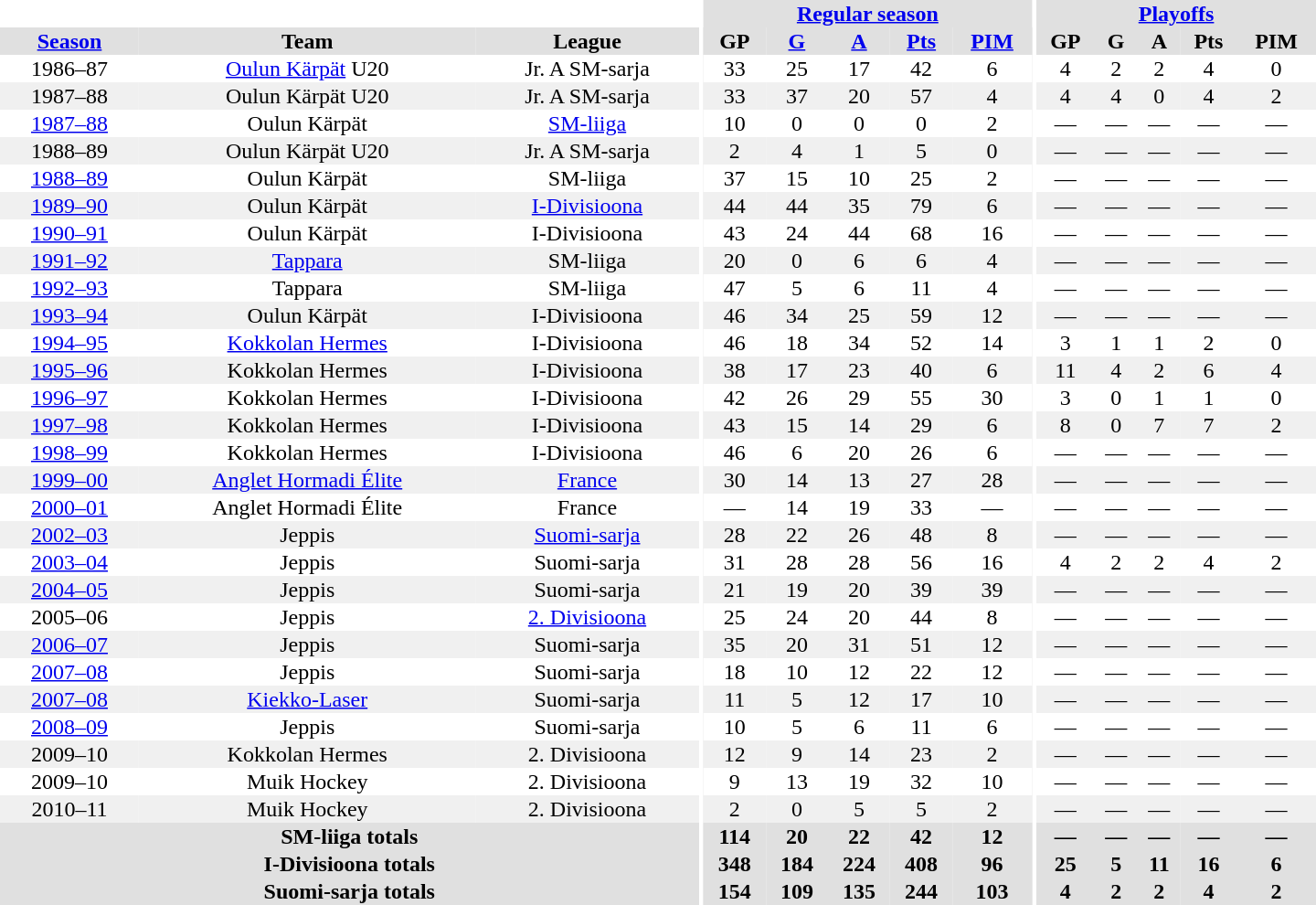<table border="0" cellpadding="1" cellspacing="0" style="text-align:center; width:60em">
<tr bgcolor="#e0e0e0">
<th colspan="3" bgcolor="#ffffff"></th>
<th rowspan="99" bgcolor="#ffffff"></th>
<th colspan="5"><a href='#'>Regular season</a></th>
<th rowspan="99" bgcolor="#ffffff"></th>
<th colspan="5"><a href='#'>Playoffs</a></th>
</tr>
<tr bgcolor="#e0e0e0">
<th><a href='#'>Season</a></th>
<th>Team</th>
<th>League</th>
<th>GP</th>
<th><a href='#'>G</a></th>
<th><a href='#'>A</a></th>
<th><a href='#'>Pts</a></th>
<th><a href='#'>PIM</a></th>
<th>GP</th>
<th>G</th>
<th>A</th>
<th>Pts</th>
<th>PIM</th>
</tr>
<tr>
<td>1986–87</td>
<td><a href='#'>Oulun Kärpät</a> U20</td>
<td>Jr. A SM-sarja</td>
<td>33</td>
<td>25</td>
<td>17</td>
<td>42</td>
<td>6</td>
<td>4</td>
<td>2</td>
<td>2</td>
<td>4</td>
<td>0</td>
</tr>
<tr bgcolor="#f0f0f0">
<td>1987–88</td>
<td>Oulun Kärpät U20</td>
<td>Jr. A SM-sarja</td>
<td>33</td>
<td>37</td>
<td>20</td>
<td>57</td>
<td>4</td>
<td>4</td>
<td>4</td>
<td>0</td>
<td>4</td>
<td>2</td>
</tr>
<tr>
<td><a href='#'>1987–88</a></td>
<td>Oulun Kärpät</td>
<td><a href='#'>SM-liiga</a></td>
<td>10</td>
<td>0</td>
<td>0</td>
<td>0</td>
<td>2</td>
<td>—</td>
<td>—</td>
<td>—</td>
<td>—</td>
<td>—</td>
</tr>
<tr bgcolor="#f0f0f0">
<td>1988–89</td>
<td>Oulun Kärpät U20</td>
<td>Jr. A SM-sarja</td>
<td>2</td>
<td>4</td>
<td>1</td>
<td>5</td>
<td>0</td>
<td>—</td>
<td>—</td>
<td>—</td>
<td>—</td>
<td>—</td>
</tr>
<tr>
<td><a href='#'>1988–89</a></td>
<td>Oulun Kärpät</td>
<td>SM-liiga</td>
<td>37</td>
<td>15</td>
<td>10</td>
<td>25</td>
<td>2</td>
<td>—</td>
<td>—</td>
<td>—</td>
<td>—</td>
<td>—</td>
</tr>
<tr bgcolor="#f0f0f0">
<td><a href='#'>1989–90</a></td>
<td>Oulun Kärpät</td>
<td><a href='#'>I-Divisioona</a></td>
<td>44</td>
<td>44</td>
<td>35</td>
<td>79</td>
<td>6</td>
<td>—</td>
<td>—</td>
<td>—</td>
<td>—</td>
<td>—</td>
</tr>
<tr>
<td><a href='#'>1990–91</a></td>
<td>Oulun Kärpät</td>
<td>I-Divisioona</td>
<td>43</td>
<td>24</td>
<td>44</td>
<td>68</td>
<td>16</td>
<td>—</td>
<td>—</td>
<td>—</td>
<td>—</td>
<td>—</td>
</tr>
<tr bgcolor="#f0f0f0">
<td><a href='#'>1991–92</a></td>
<td><a href='#'>Tappara</a></td>
<td>SM-liiga</td>
<td>20</td>
<td>0</td>
<td>6</td>
<td>6</td>
<td>4</td>
<td>—</td>
<td>—</td>
<td>—</td>
<td>—</td>
<td>—</td>
</tr>
<tr>
<td><a href='#'>1992–93</a></td>
<td>Tappara</td>
<td>SM-liiga</td>
<td>47</td>
<td>5</td>
<td>6</td>
<td>11</td>
<td>4</td>
<td>—</td>
<td>—</td>
<td>—</td>
<td>—</td>
<td>—</td>
</tr>
<tr bgcolor="#f0f0f0">
<td><a href='#'>1993–94</a></td>
<td>Oulun Kärpät</td>
<td>I-Divisioona</td>
<td>46</td>
<td>34</td>
<td>25</td>
<td>59</td>
<td>12</td>
<td>—</td>
<td>—</td>
<td>—</td>
<td>—</td>
<td>—</td>
</tr>
<tr>
<td><a href='#'>1994–95</a></td>
<td><a href='#'>Kokkolan Hermes</a></td>
<td>I-Divisioona</td>
<td>46</td>
<td>18</td>
<td>34</td>
<td>52</td>
<td>14</td>
<td>3</td>
<td>1</td>
<td>1</td>
<td>2</td>
<td>0</td>
</tr>
<tr bgcolor="#f0f0f0">
<td><a href='#'>1995–96</a></td>
<td>Kokkolan Hermes</td>
<td>I-Divisioona</td>
<td>38</td>
<td>17</td>
<td>23</td>
<td>40</td>
<td>6</td>
<td>11</td>
<td>4</td>
<td>2</td>
<td>6</td>
<td>4</td>
</tr>
<tr>
<td><a href='#'>1996–97</a></td>
<td>Kokkolan Hermes</td>
<td>I-Divisioona</td>
<td>42</td>
<td>26</td>
<td>29</td>
<td>55</td>
<td>30</td>
<td>3</td>
<td>0</td>
<td>1</td>
<td>1</td>
<td>0</td>
</tr>
<tr bgcolor="#f0f0f0">
<td><a href='#'>1997–98</a></td>
<td>Kokkolan Hermes</td>
<td>I-Divisioona</td>
<td>43</td>
<td>15</td>
<td>14</td>
<td>29</td>
<td>6</td>
<td>8</td>
<td>0</td>
<td>7</td>
<td>7</td>
<td>2</td>
</tr>
<tr>
<td><a href='#'>1998–99</a></td>
<td>Kokkolan Hermes</td>
<td>I-Divisioona</td>
<td>46</td>
<td>6</td>
<td>20</td>
<td>26</td>
<td>6</td>
<td>—</td>
<td>—</td>
<td>—</td>
<td>—</td>
<td>—</td>
</tr>
<tr bgcolor="#f0f0f0">
<td><a href='#'>1999–00</a></td>
<td><a href='#'>Anglet Hormadi Élite</a></td>
<td><a href='#'>France</a></td>
<td>30</td>
<td>14</td>
<td>13</td>
<td>27</td>
<td>28</td>
<td>—</td>
<td>—</td>
<td>—</td>
<td>—</td>
<td>—</td>
</tr>
<tr>
<td><a href='#'>2000–01</a></td>
<td>Anglet Hormadi Élite</td>
<td>France</td>
<td>—</td>
<td>14</td>
<td>19</td>
<td>33</td>
<td>—</td>
<td>—</td>
<td>—</td>
<td>—</td>
<td>—</td>
<td>—</td>
</tr>
<tr bgcolor="#f0f0f0">
<td><a href='#'>2002–03</a></td>
<td>Jeppis</td>
<td><a href='#'>Suomi-sarja</a></td>
<td>28</td>
<td>22</td>
<td>26</td>
<td>48</td>
<td>8</td>
<td>—</td>
<td>—</td>
<td>—</td>
<td>—</td>
<td>—</td>
</tr>
<tr>
<td><a href='#'>2003–04</a></td>
<td>Jeppis</td>
<td>Suomi-sarja</td>
<td>31</td>
<td>28</td>
<td>28</td>
<td>56</td>
<td>16</td>
<td>4</td>
<td>2</td>
<td>2</td>
<td>4</td>
<td>2</td>
</tr>
<tr bgcolor="#f0f0f0">
<td><a href='#'>2004–05</a></td>
<td>Jeppis</td>
<td>Suomi-sarja</td>
<td>21</td>
<td>19</td>
<td>20</td>
<td>39</td>
<td>39</td>
<td>—</td>
<td>—</td>
<td>—</td>
<td>—</td>
<td>—</td>
</tr>
<tr>
<td>2005–06</td>
<td>Jeppis</td>
<td><a href='#'>2. Divisioona</a></td>
<td>25</td>
<td>24</td>
<td>20</td>
<td>44</td>
<td>8</td>
<td>—</td>
<td>—</td>
<td>—</td>
<td>—</td>
<td>—</td>
</tr>
<tr bgcolor="#f0f0f0">
<td><a href='#'>2006–07</a></td>
<td>Jeppis</td>
<td>Suomi-sarja</td>
<td>35</td>
<td>20</td>
<td>31</td>
<td>51</td>
<td>12</td>
<td>—</td>
<td>—</td>
<td>—</td>
<td>—</td>
<td>—</td>
</tr>
<tr>
<td><a href='#'>2007–08</a></td>
<td>Jeppis</td>
<td>Suomi-sarja</td>
<td>18</td>
<td>10</td>
<td>12</td>
<td>22</td>
<td>12</td>
<td>—</td>
<td>—</td>
<td>—</td>
<td>—</td>
<td>—</td>
</tr>
<tr bgcolor="#f0f0f0">
<td><a href='#'>2007–08</a></td>
<td><a href='#'>Kiekko-Laser</a></td>
<td>Suomi-sarja</td>
<td>11</td>
<td>5</td>
<td>12</td>
<td>17</td>
<td>10</td>
<td>—</td>
<td>—</td>
<td>—</td>
<td>—</td>
<td>—</td>
</tr>
<tr>
<td><a href='#'>2008–09</a></td>
<td>Jeppis</td>
<td>Suomi-sarja</td>
<td>10</td>
<td>5</td>
<td>6</td>
<td>11</td>
<td>6</td>
<td>—</td>
<td>—</td>
<td>—</td>
<td>—</td>
<td>—</td>
</tr>
<tr bgcolor="#f0f0f0">
<td>2009–10</td>
<td>Kokkolan Hermes</td>
<td>2. Divisioona</td>
<td>12</td>
<td>9</td>
<td>14</td>
<td>23</td>
<td>2</td>
<td>—</td>
<td>—</td>
<td>—</td>
<td>—</td>
<td>—</td>
</tr>
<tr>
<td>2009–10</td>
<td>Muik Hockey</td>
<td>2. Divisioona</td>
<td>9</td>
<td>13</td>
<td>19</td>
<td>32</td>
<td>10</td>
<td>—</td>
<td>—</td>
<td>—</td>
<td>—</td>
<td>—</td>
</tr>
<tr bgcolor="#f0f0f0">
<td>2010–11</td>
<td>Muik Hockey</td>
<td>2. Divisioona</td>
<td>2</td>
<td>0</td>
<td>5</td>
<td>5</td>
<td>2</td>
<td>—</td>
<td>—</td>
<td>—</td>
<td>—</td>
<td>—</td>
</tr>
<tr>
</tr>
<tr ALIGN="center" bgcolor="#e0e0e0">
<th colspan="3">SM-liiga totals</th>
<th ALIGN="center">114</th>
<th ALIGN="center">20</th>
<th ALIGN="center">22</th>
<th ALIGN="center">42</th>
<th ALIGN="center">12</th>
<th ALIGN="center">—</th>
<th ALIGN="center">—</th>
<th ALIGN="center">—</th>
<th ALIGN="center">—</th>
<th ALIGN="center">—</th>
</tr>
<tr>
</tr>
<tr ALIGN="center" bgcolor="#e0e0e0">
<th colspan="3">I-Divisioona totals</th>
<th ALIGN="center">348</th>
<th ALIGN="center">184</th>
<th ALIGN="center">224</th>
<th ALIGN="center">408</th>
<th ALIGN="center">96</th>
<th ALIGN="center">25</th>
<th ALIGN="center">5</th>
<th ALIGN="center">11</th>
<th ALIGN="center">16</th>
<th ALIGN="center">6</th>
</tr>
<tr>
</tr>
<tr ALIGN="center" bgcolor="#e0e0e0">
<th colspan="3">Suomi-sarja totals</th>
<th ALIGN="center">154</th>
<th ALIGN="center">109</th>
<th ALIGN="center">135</th>
<th ALIGN="center">244</th>
<th ALIGN="center">103</th>
<th ALIGN="center">4</th>
<th ALIGN="center">2</th>
<th ALIGN="center">2</th>
<th ALIGN="center">4</th>
<th ALIGN="center">2</th>
</tr>
</table>
